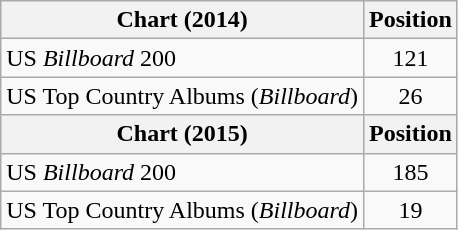<table class="wikitable">
<tr>
<th>Chart (2014)</th>
<th>Position</th>
</tr>
<tr>
<td>US <em>Billboard</em> 200</td>
<td style="text-align:center;">121</td>
</tr>
<tr>
<td>US Top Country Albums (<em>Billboard</em>)</td>
<td style="text-align:center;">26</td>
</tr>
<tr>
<th>Chart (2015)</th>
<th>Position</th>
</tr>
<tr>
<td>US <em>Billboard</em> 200</td>
<td style="text-align:center;">185</td>
</tr>
<tr>
<td>US Top Country Albums (<em>Billboard</em>)</td>
<td style="text-align:center;">19</td>
</tr>
</table>
